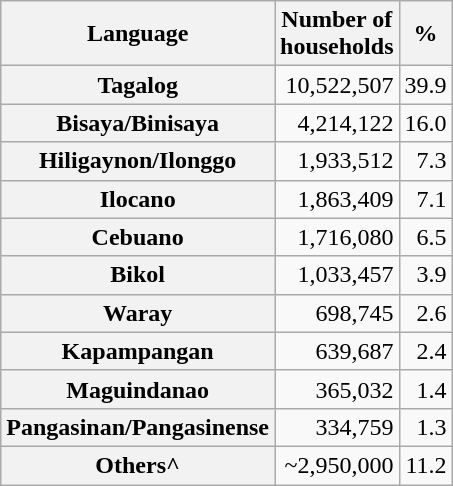<table class="wikitable sortable" style="text-align:right;">
<tr>
<th>Language</th>
<th>Number of<br>households</th>
<th>%</th>
</tr>
<tr>
<th>Tagalog</th>
<td>10,522,507</td>
<td>39.9</td>
</tr>
<tr>
<th>Bisaya/Binisaya</th>
<td>4,214,122</td>
<td>16.0</td>
</tr>
<tr>
<th>Hiligaynon/Ilonggo</th>
<td>1,933,512</td>
<td>7.3</td>
</tr>
<tr>
<th>Ilocano</th>
<td>1,863,409</td>
<td>7.1</td>
</tr>
<tr>
<th>Cebuano</th>
<td>1,716,080</td>
<td>6.5</td>
</tr>
<tr>
<th>Bikol</th>
<td>1,033,457</td>
<td>3.9</td>
</tr>
<tr>
<th>Waray</th>
<td>698,745</td>
<td>2.6</td>
</tr>
<tr>
<th>Kapampangan</th>
<td>639,687</td>
<td>2.4</td>
</tr>
<tr>
<th>Maguindanao</th>
<td>365,032</td>
<td>1.4</td>
</tr>
<tr>
<th>Pangasinan/Pangasinense</th>
<td>334,759</td>
<td>1.3</td>
</tr>
<tr>
<th>Others^</th>
<td>~2,950,000</td>
<td>11.2</td>
</tr>
</table>
